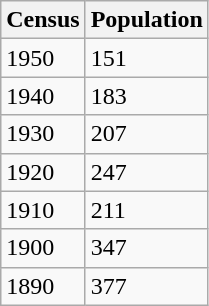<table class="wikitable">
<tr>
<th>Census</th>
<th>Population</th>
</tr>
<tr>
<td>1950</td>
<td>151</td>
</tr>
<tr>
<td>1940</td>
<td>183</td>
</tr>
<tr>
<td>1930</td>
<td>207</td>
</tr>
<tr>
<td>1920</td>
<td>247</td>
</tr>
<tr>
<td>1910</td>
<td>211</td>
</tr>
<tr>
<td>1900</td>
<td>347</td>
</tr>
<tr>
<td>1890</td>
<td>377</td>
</tr>
</table>
